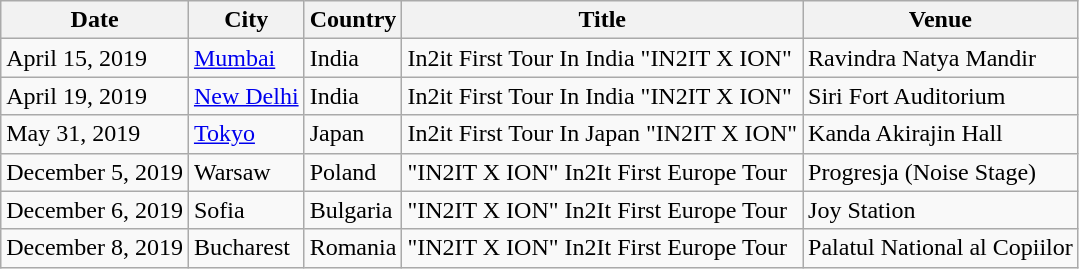<table class="wikitable">
<tr>
<th>Date</th>
<th>City</th>
<th>Country</th>
<th>Title</th>
<th>Venue</th>
</tr>
<tr>
<td>April 15, 2019</td>
<td><a href='#'>Mumbai</a></td>
<td>India</td>
<td>In2it First Tour In India "IN2IT X ION"</td>
<td>Ravindra Natya Mandir</td>
</tr>
<tr>
<td>April 19, 2019</td>
<td><a href='#'>New Delhi</a></td>
<td>India</td>
<td>In2it First Tour In India "IN2IT X ION"</td>
<td>Siri Fort Auditorium</td>
</tr>
<tr>
<td>May 31, 2019</td>
<td><a href='#'>Tokyo</a></td>
<td>Japan</td>
<td>In2it First Tour In Japan "IN2IT X ION"</td>
<td>Kanda Akirajin Hall</td>
</tr>
<tr>
<td>December 5, 2019</td>
<td>Warsaw</td>
<td>Poland</td>
<td>"IN2IT X ION" In2It First Europe Tour</td>
<td>Progresja (Noise Stage)</td>
</tr>
<tr>
<td>December 6, 2019</td>
<td>Sofia</td>
<td>Bulgaria</td>
<td>"IN2IT X ION" In2It First Europe Tour</td>
<td>Joy Station</td>
</tr>
<tr>
<td>December 8, 2019</td>
<td>Bucharest</td>
<td>Romania</td>
<td>"IN2IT X ION" In2It First Europe Tour</td>
<td>Palatul National al Copiilor</td>
</tr>
</table>
